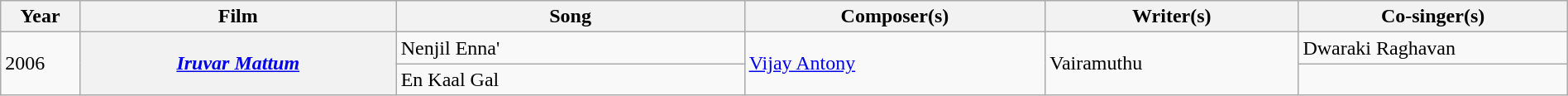<table class="wikitable plainrowheaders" width="100%" textcolor:#000;">
<tr>
<th scope="col" width=5%><strong>Year</strong></th>
<th scope="col" width=20%><strong>Film</strong></th>
<th scope="col" width=22%><strong>Song</strong></th>
<th scope="col" width=19%><strong>Composer(s)</strong></th>
<th scope="col" width=16%><strong>Writer(s)</strong></th>
<th scope="col" width=17%><strong>Co-singer(s)</strong></th>
</tr>
<tr>
<td rowspan=2>2006</td>
<th scope="row" rowspan=2><em><a href='#'>Iruvar Mattum</a></em></th>
<td>Nenjil Enna'</td>
<td rowspan=2><a href='#'>Vijay Antony</a></td>
<td rowspan=2>Vairamuthu</td>
<td>Dwaraki Raghavan</td>
</tr>
<tr>
<td>En Kaal Gal</td>
<td></td>
</tr>
</table>
